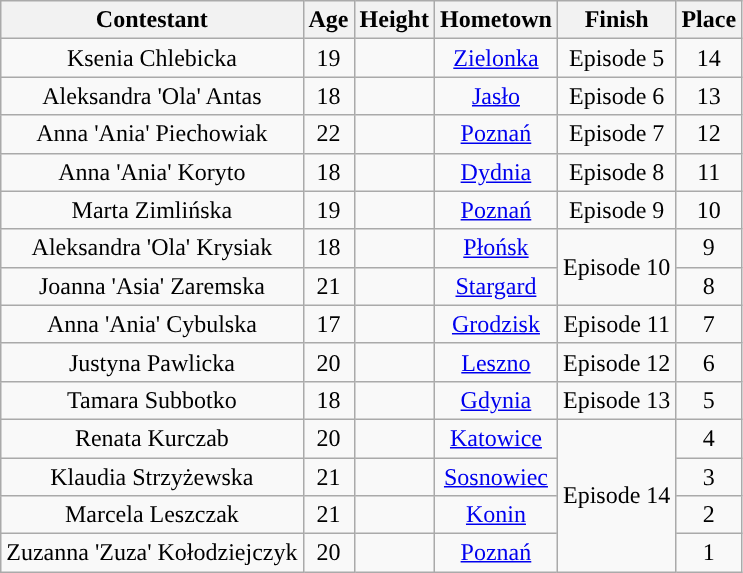<table class="wikitable sortable" style="text-align:center;">
<tr>
<th>Contestant</th>
<th>Age</th>
<th>Height</th>
<th>Hometown</th>
<th>Finish</th>
<th>Place</th>
</tr>
<tr>
<td>Ksenia Chlebicka</td>
<td>19</td>
<td></td>
<td><a href='#'>Zielonka</a></td>
<td>Episode 5</td>
<td>14</td>
</tr>
<tr>
<td>Aleksandra 'Ola' Antas</td>
<td>18</td>
<td></td>
<td><a href='#'>Jasło</a></td>
<td>Episode 6</td>
<td>13</td>
</tr>
<tr>
<td>Anna 'Ania' Piechowiak</td>
<td>22</td>
<td></td>
<td><a href='#'>Poznań</a></td>
<td>Episode 7</td>
<td>12</td>
</tr>
<tr>
<td>Anna 'Ania' Koryto</td>
<td>18</td>
<td></td>
<td><a href='#'>Dydnia</a></td>
<td>Episode 8</td>
<td>11</td>
</tr>
<tr>
<td>Marta Zimlińska</td>
<td>19</td>
<td></td>
<td><a href='#'>Poznań</a></td>
<td>Episode 9</td>
<td>10</td>
</tr>
<tr>
<td>Aleksandra 'Ola' Krysiak</td>
<td>18</td>
<td></td>
<td><a href='#'>Płońsk</a></td>
<td rowspan="2">Episode 10</td>
<td>9</td>
</tr>
<tr>
<td>Joanna 'Asia' Zaremska</td>
<td>21</td>
<td></td>
<td><a href='#'>Stargard</a></td>
<td>8</td>
</tr>
<tr>
<td>Anna 'Ania' Cybulska</td>
<td>17</td>
<td></td>
<td><a href='#'>Grodzisk</a></td>
<td>Episode 11</td>
<td>7</td>
</tr>
<tr>
<td>Justyna Pawlicka</td>
<td>20</td>
<td></td>
<td><a href='#'>Leszno</a></td>
<td>Episode 12</td>
<td>6</td>
</tr>
<tr>
<td>Tamara Subbotko</td>
<td>18</td>
<td></td>
<td><a href='#'>Gdynia</a></td>
<td>Episode 13</td>
<td>5</td>
</tr>
<tr>
<td>Renata Kurczab</td>
<td>20</td>
<td></td>
<td><a href='#'>Katowice</a></td>
<td rowspan="4">Episode 14</td>
<td>4</td>
</tr>
<tr>
<td>Klaudia Strzyżewska</td>
<td>21</td>
<td></td>
<td><a href='#'>Sosnowiec</a></td>
<td>3</td>
</tr>
<tr>
<td>Marcela Leszczak</td>
<td>21</td>
<td></td>
<td><a href='#'>Konin</a></td>
<td>2</td>
</tr>
<tr>
<td>Zuzanna 'Zuza' Kołodziejczyk</td>
<td>20</td>
<td></td>
<td><a href='#'>Poznań</a></td>
<td>1</td>
</tr>
</table>
